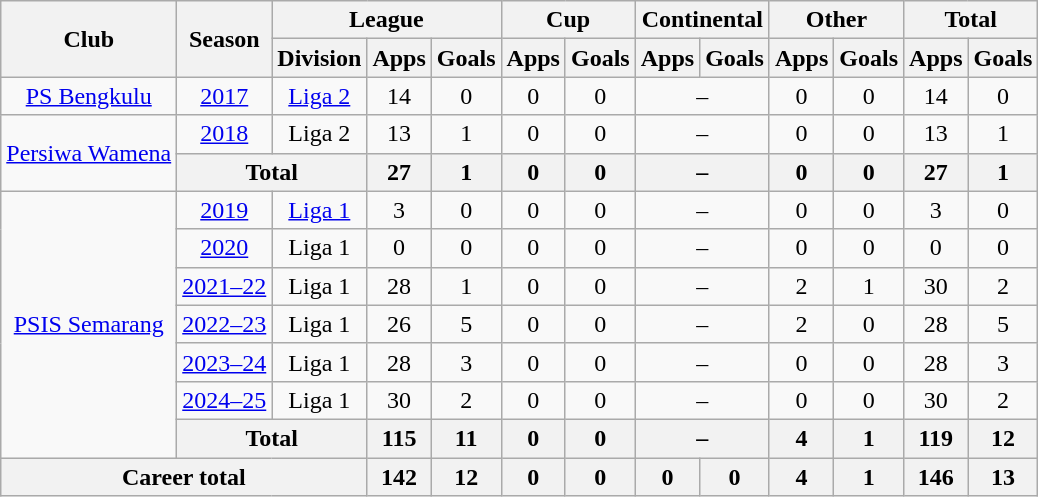<table class="wikitable" style="text-align:center">
<tr>
<th rowspan="2">Club</th>
<th rowspan="2">Season</th>
<th colspan="3">League</th>
<th colspan="2">Cup</th>
<th colspan="2">Continental</th>
<th colspan="2">Other</th>
<th colspan="2">Total</th>
</tr>
<tr>
<th>Division</th>
<th>Apps</th>
<th>Goals</th>
<th>Apps</th>
<th>Goals</th>
<th>Apps</th>
<th>Goals</th>
<th>Apps</th>
<th>Goals</th>
<th>Apps</th>
<th>Goals</th>
</tr>
<tr>
<td rowspan="1"><a href='#'>PS Bengkulu</a></td>
<td><a href='#'>2017</a></td>
<td><a href='#'>Liga 2</a></td>
<td>14</td>
<td>0</td>
<td>0</td>
<td>0</td>
<td colspan="2">–</td>
<td>0</td>
<td>0</td>
<td>14</td>
<td>0</td>
</tr>
<tr>
<td rowspan="2"><a href='#'>Persiwa Wamena</a></td>
<td><a href='#'>2018</a></td>
<td>Liga 2</td>
<td>13</td>
<td>1</td>
<td>0</td>
<td>0</td>
<td colspan="2">–</td>
<td>0</td>
<td>0</td>
<td>13</td>
<td>1</td>
</tr>
<tr>
<th colspan="2">Total</th>
<th>27</th>
<th>1</th>
<th>0</th>
<th>0</th>
<th colspan="2">–</th>
<th>0</th>
<th>0</th>
<th>27</th>
<th>1</th>
</tr>
<tr>
<td rowspan="7"><a href='#'>PSIS Semarang</a></td>
<td><a href='#'>2019</a></td>
<td rowspan="1"><a href='#'>Liga 1</a></td>
<td>3</td>
<td>0</td>
<td>0</td>
<td>0</td>
<td colspan="2">–</td>
<td>0</td>
<td>0</td>
<td>3</td>
<td>0</td>
</tr>
<tr>
<td><a href='#'>2020</a></td>
<td rowspan="1" valign="center">Liga 1</td>
<td>0</td>
<td>0</td>
<td>0</td>
<td>0</td>
<td colspan="2">–</td>
<td>0</td>
<td>0</td>
<td>0</td>
<td>0</td>
</tr>
<tr>
<td><a href='#'>2021–22</a></td>
<td rowspan="1" valign="center">Liga 1</td>
<td>28</td>
<td>1</td>
<td>0</td>
<td>0</td>
<td colspan="2">–</td>
<td>2</td>
<td>1</td>
<td>30</td>
<td>2</td>
</tr>
<tr>
<td><a href='#'>2022–23</a></td>
<td>Liga 1</td>
<td>26</td>
<td>5</td>
<td>0</td>
<td>0</td>
<td colspan="2">–</td>
<td>2</td>
<td>0</td>
<td>28</td>
<td>5</td>
</tr>
<tr>
<td><a href='#'>2023–24</a></td>
<td>Liga 1</td>
<td>28</td>
<td>3</td>
<td>0</td>
<td>0</td>
<td colspan="2">–</td>
<td>0</td>
<td>0</td>
<td>28</td>
<td>3</td>
</tr>
<tr>
<td><a href='#'>2024–25</a></td>
<td>Liga 1</td>
<td>30</td>
<td>2</td>
<td>0</td>
<td>0</td>
<td colspan="2">–</td>
<td>0</td>
<td>0</td>
<td>30</td>
<td>2</td>
</tr>
<tr>
<th colspan="2">Total</th>
<th>115</th>
<th>11</th>
<th>0</th>
<th>0</th>
<th colspan="2">–</th>
<th>4</th>
<th>1</th>
<th>119</th>
<th>12</th>
</tr>
<tr>
<th colspan="3">Career total</th>
<th>142</th>
<th>12</th>
<th>0</th>
<th>0</th>
<th>0</th>
<th>0</th>
<th>4</th>
<th>1</th>
<th>146</th>
<th>13</th>
</tr>
</table>
